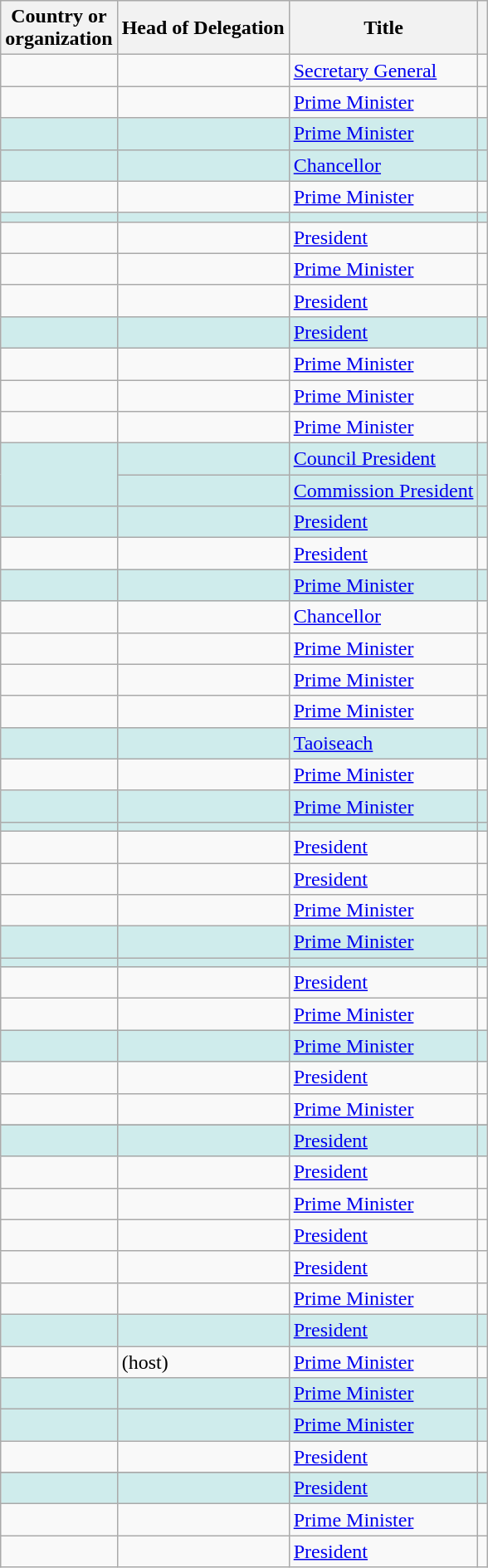<table class="wikitable sortable">
<tr>
<th>Country or<br>organization</th>
<th>Head of Delegation</th>
<th>Title</th>
<th class="unsortable"></th>
</tr>
<tr>
<td><strong></strong></td>
<td></td>
<td><a href='#'>Secretary General</a></td>
<td></td>
</tr>
<tr>
<td></td>
<td></td>
<td><a href='#'>Prime Minister</a></td>
<td></td>
</tr>
<tr bgcolor="#CFECEC"|>
<td></td>
<td></td>
<td><a href='#'>Prime Minister</a></td>
<td></td>
</tr>
<tr bgcolor="#CFECEC"|>
<td></td>
<td></td>
<td><a href='#'>Chancellor</a></td>
<td></td>
</tr>
<tr>
<td></td>
<td></td>
<td><a href='#'>Prime Minister</a></td>
<td></td>
</tr>
<tr bgcolor="#CFECEC">
<td></td>
<td></td>
<td></td>
<td></td>
</tr>
<tr>
<td></td>
<td></td>
<td><a href='#'>President</a></td>
<td></td>
</tr>
<tr>
<td></td>
<td></td>
<td><a href='#'>Prime Minister</a></td>
<td></td>
</tr>
<tr>
<td></td>
<td></td>
<td><a href='#'>President</a></td>
<td></td>
</tr>
<tr bgcolor="#CFECEC"|>
<td></td>
<td></td>
<td><a href='#'>President</a></td>
<td></td>
</tr>
<tr>
<td></td>
<td></td>
<td><a href='#'>Prime Minister</a></td>
<td></td>
</tr>
<tr>
<td></td>
<td></td>
<td><a href='#'>Prime Minister</a></td>
<td></td>
</tr>
<tr>
<td></td>
<td></td>
<td><a href='#'>Prime Minister</a></td>
<td></td>
</tr>
<tr bgcolor="#CFECEC"|>
<td rowspan="2"></td>
<td></td>
<td><a href='#'>Council President</a></td>
<td></td>
</tr>
<tr bgcolor="#CFECEC"|>
<td></td>
<td><a href='#'>Commission President</a></td>
<td></td>
</tr>
<tr bgcolor="#CFECEC"|>
<td></td>
<td></td>
<td><a href='#'>President</a></td>
<td></td>
</tr>
<tr>
<td></td>
<td></td>
<td><a href='#'>President</a></td>
<td></td>
</tr>
<tr bgcolor="#CFECEC"|>
<td></td>
<td></td>
<td><a href='#'>Prime Minister</a></td>
<td></td>
</tr>
<tr>
<td></td>
<td></td>
<td><a href='#'>Chancellor</a></td>
<td></td>
</tr>
<tr>
<td></td>
<td></td>
<td><a href='#'>Prime Minister</a></td>
<td></td>
</tr>
<tr>
<td></td>
<td></td>
<td><a href='#'>Prime Minister</a></td>
<td></td>
</tr>
<tr>
<td></td>
<td></td>
<td><a href='#'>Prime Minister</a></td>
<td></td>
</tr>
<tr bgcolor="#CFECEC">
<td></td>
<td></td>
<td><a href='#'>Taoiseach</a></td>
<td></td>
</tr>
<tr>
<td></td>
<td></td>
<td><a href='#'>Prime Minister</a></td>
<td></td>
</tr>
<tr bgcolor="#CFECEC"|>
<td></td>
<td></td>
<td><a href='#'>Prime Minister</a></td>
<td></td>
</tr>
<tr bgcolor="#CFECEC"|>
<td></td>
<td></td>
<td></td>
<td></td>
</tr>
<tr>
<td></td>
<td></td>
<td><a href='#'>President</a></td>
<td></td>
</tr>
<tr>
<td></td>
<td></td>
<td><a href='#'>President</a></td>
<td></td>
</tr>
<tr>
<td></td>
<td></td>
<td><a href='#'>Prime Minister</a></td>
<td></td>
</tr>
<tr bgcolor="#CFECEC"|>
<td></td>
<td></td>
<td><a href='#'>Prime Minister</a></td>
<td></td>
</tr>
<tr bgcolor="#CFECEC">
<td></td>
<td></td>
<td></td>
<td></td>
</tr>
<tr>
<td></td>
<td></td>
<td><a href='#'>President</a></td>
<td></td>
</tr>
<tr>
<td></td>
<td></td>
<td><a href='#'>Prime Minister</a></td>
<td></td>
</tr>
<tr bgcolor="#CFECEC"|>
<td></td>
<td></td>
<td><a href='#'>Prime Minister</a></td>
<td></td>
</tr>
<tr>
<td></td>
<td></td>
<td><a href='#'>President</a></td>
<td></td>
</tr>
<tr>
<td></td>
<td></td>
<td><a href='#'>Prime Minister</a></td>
<td></td>
</tr>
<tr>
</tr>
<tr bgcolor="#CFECEC"|>
<td></td>
<td></td>
<td><a href='#'>President</a></td>
<td></td>
</tr>
<tr>
<td></td>
<td></td>
<td><a href='#'>President</a></td>
<td></td>
</tr>
<tr>
<td></td>
<td></td>
<td><a href='#'>Prime Minister</a></td>
<td></td>
</tr>
<tr>
<td></td>
<td></td>
<td><a href='#'>President</a></td>
<td></td>
</tr>
<tr>
<td></td>
<td></td>
<td><a href='#'>President</a></td>
<td></td>
</tr>
<tr>
<td></td>
<td></td>
<td><a href='#'>Prime Minister</a></td>
<td></td>
</tr>
<tr bgcolor="#CFECEC"|>
<td></td>
<td></td>
<td><a href='#'>President</a></td>
<td></td>
</tr>
<tr>
<td></td>
<td> (host)</td>
<td><a href='#'>Prime Minister</a></td>
<td></td>
</tr>
<tr bgcolor="#CFECEC"|>
<td></td>
<td></td>
<td><a href='#'>Prime Minister</a></td>
<td></td>
</tr>
<tr bgcolor="#CFECEC"|>
<td></td>
<td></td>
<td><a href='#'>Prime Minister</a></td>
<td></td>
</tr>
<tr>
<td></td>
<td></td>
<td><a href='#'>President</a></td>
<td></td>
</tr>
<tr>
</tr>
<tr bgcolor="#CFECEC"|>
<td></td>
<td></td>
<td><a href='#'>President</a></td>
<td></td>
</tr>
<tr>
<td></td>
<td></td>
<td><a href='#'>Prime Minister</a></td>
<td></td>
</tr>
<tr>
<td></td>
<td></td>
<td><a href='#'>President</a></td>
<td></td>
</tr>
</table>
